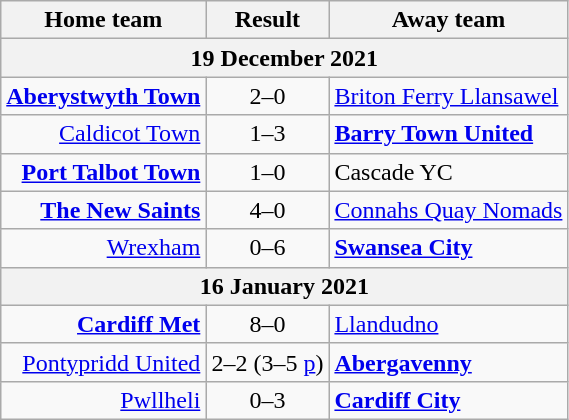<table class="wikitable">
<tr>
<th>Home team</th>
<th>Result</th>
<th>Away team</th>
</tr>
<tr>
<th colspan = 3>19 December 2021</th>
</tr>
<tr>
<td style="text-align:right;"><strong><a href='#'>Aberystwyth Town</a></strong></td>
<td style="text-align:center;">2–0</td>
<td><a href='#'>Briton Ferry Llansawel</a></td>
</tr>
<tr>
<td style="text-align:right;"><a href='#'>Caldicot Town</a></td>
<td style="text-align:center;">1–3</td>
<td><strong><a href='#'>Barry Town United</a></strong></td>
</tr>
<tr>
<td style="text-align:right;"><strong><a href='#'>Port Talbot Town</a></strong></td>
<td style="text-align:center;">1–0</td>
<td>Cascade YC</td>
</tr>
<tr>
<td style="text-align:right;"><strong><a href='#'>The New Saints</a></strong></td>
<td style="text-align:center;">4–0</td>
<td><a href='#'>Connahs Quay Nomads</a></td>
</tr>
<tr>
<td style="text-align:right;"><a href='#'>Wrexham</a></td>
<td style="text-align:center;">0–6</td>
<td><strong><a href='#'>Swansea City</a></strong></td>
</tr>
<tr>
<th colspan = 3>16 January 2021</th>
</tr>
<tr>
<td style="text-align:right;"><strong><a href='#'>Cardiff Met</a></strong></td>
<td style="text-align:center;">8–0</td>
<td><a href='#'>Llandudno</a></td>
</tr>
<tr>
<td style="text-align:right;"><a href='#'>Pontypridd United</a></td>
<td style="text-align:center;">2–2 (3–5 <a href='#'>p</a>)</td>
<td><strong><a href='#'>Abergavenny</a></strong></td>
</tr>
<tr>
<td style="text-align:right;"><a href='#'>Pwllheli</a></td>
<td style="text-align:center;">0–3</td>
<td><strong><a href='#'>Cardiff City</a></strong></td>
</tr>
</table>
